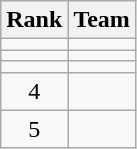<table class="wikitable" border="1">
<tr>
<th>Rank</th>
<th>Team</th>
</tr>
<tr>
<td align=center></td>
<td></td>
</tr>
<tr>
<td align=center></td>
<td></td>
</tr>
<tr>
<td align=center></td>
<td></td>
</tr>
<tr>
<td align=center>4</td>
<td></td>
</tr>
<tr>
<td align=center>5</td>
<td></td>
</tr>
</table>
